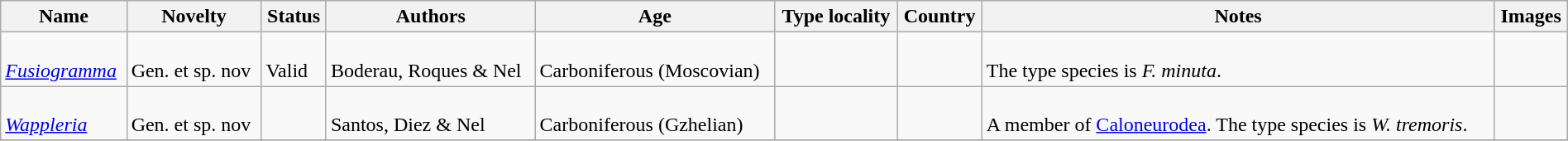<table class="wikitable sortable" align="center" width="100%">
<tr>
<th>Name</th>
<th>Novelty</th>
<th>Status</th>
<th>Authors</th>
<th>Age</th>
<th>Type locality</th>
<th>Country</th>
<th>Notes</th>
<th>Images</th>
</tr>
<tr>
<td><br><em><a href='#'>Fusiogramma</a></em></td>
<td><br>Gen. et sp. nov</td>
<td><br>Valid</td>
<td><br>Boderau, Roques & Nel</td>
<td><br>Carboniferous (Moscovian)</td>
<td></td>
<td><br></td>
<td><br>The type species is <em>F. minuta</em>.</td>
<td></td>
</tr>
<tr>
<td><br><em><a href='#'>Wappleria</a></em></td>
<td><br>Gen. et sp. nov</td>
<td></td>
<td><br>Santos, Diez & Nel</td>
<td><br>Carboniferous (Gzhelian)</td>
<td></td>
<td><br></td>
<td><br>A member of <a href='#'>Caloneurodea</a>. The type species is <em>W. tremoris</em>.</td>
<td></td>
</tr>
<tr>
</tr>
</table>
